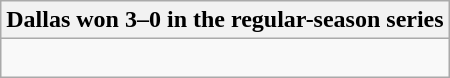<table class="wikitable collapsible collapsed">
<tr>
<th>Dallas won 3–0 in the regular-season series</th>
</tr>
<tr>
<td><br>

</td>
</tr>
</table>
